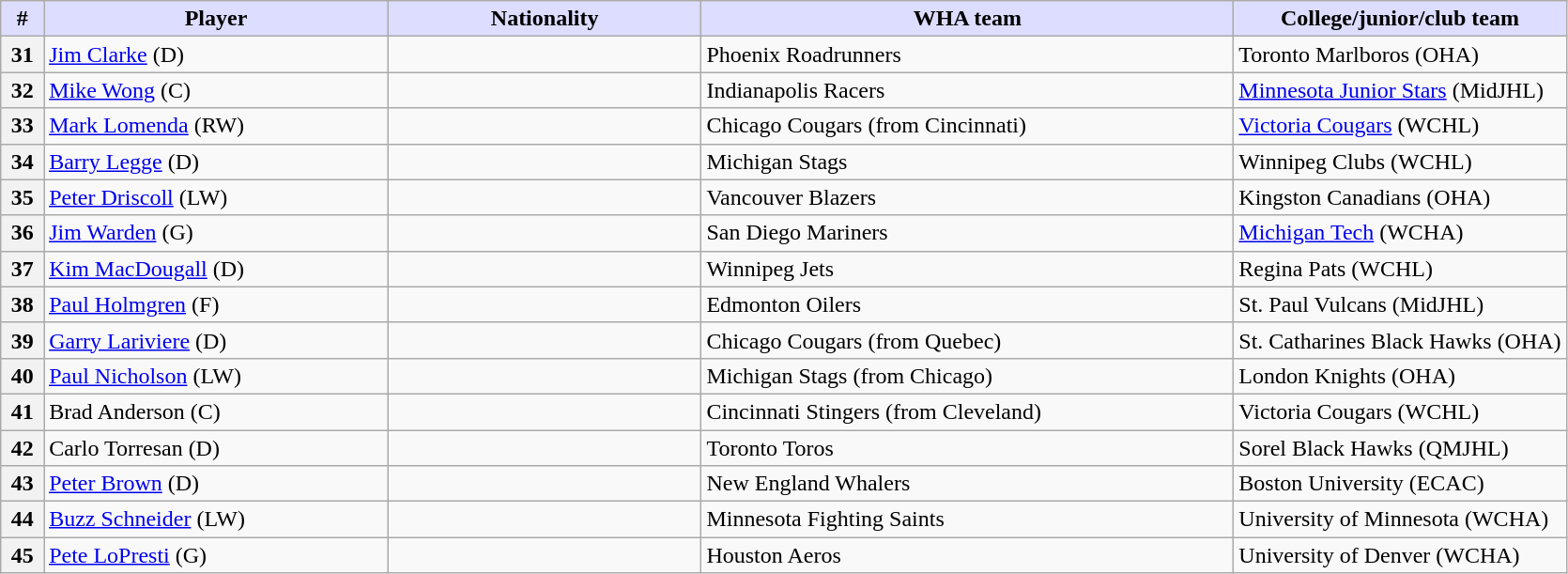<table class="wikitable">
<tr>
<th style="background:#ddf; width:2.75%;">#</th>
<th style="background:#ddf; width:22.0%;">Player</th>
<th style="background:#ddf; width:20.0%;">Nationality</th>
<th style="background:#ddf; width:34.0%;">WHA team</th>
<th style="background:#ddf; width:100.0%;">College/junior/club team</th>
</tr>
<tr>
<th>31</th>
<td><a href='#'>Jim Clarke</a> (D)</td>
<td></td>
<td>Phoenix Roadrunners</td>
<td>Toronto Marlboros (OHA)</td>
</tr>
<tr>
<th>32</th>
<td><a href='#'>Mike Wong</a> (C)</td>
<td></td>
<td>Indianapolis Racers</td>
<td><a href='#'>Minnesota Junior Stars</a> (MidJHL)</td>
</tr>
<tr>
<th>33</th>
<td><a href='#'>Mark Lomenda</a> (RW)</td>
<td></td>
<td>Chicago Cougars (from Cincinnati)</td>
<td><a href='#'>Victoria Cougars</a> (WCHL)</td>
</tr>
<tr>
<th>34</th>
<td><a href='#'>Barry Legge</a> (D)</td>
<td></td>
<td>Michigan Stags</td>
<td>Winnipeg Clubs (WCHL)</td>
</tr>
<tr>
<th>35</th>
<td><a href='#'>Peter Driscoll</a> (LW)</td>
<td></td>
<td>Vancouver Blazers</td>
<td>Kingston Canadians (OHA)</td>
</tr>
<tr>
<th>36</th>
<td><a href='#'>Jim Warden</a> (G)</td>
<td></td>
<td>San Diego Mariners</td>
<td><a href='#'>Michigan Tech</a> (WCHA)</td>
</tr>
<tr>
<th>37</th>
<td><a href='#'>Kim MacDougall</a> (D)</td>
<td></td>
<td>Winnipeg Jets</td>
<td>Regina Pats (WCHL)</td>
</tr>
<tr>
<th>38</th>
<td><a href='#'>Paul Holmgren</a> (F)</td>
<td></td>
<td>Edmonton Oilers</td>
<td>St. Paul Vulcans (MidJHL)</td>
</tr>
<tr>
<th>39</th>
<td><a href='#'>Garry Lariviere</a> (D)</td>
<td></td>
<td>Chicago Cougars (from Quebec)</td>
<td>St. Catharines Black Hawks (OHA)</td>
</tr>
<tr>
<th>40</th>
<td><a href='#'>Paul Nicholson</a> (LW)</td>
<td></td>
<td>Michigan Stags (from Chicago)</td>
<td>London Knights (OHA)</td>
</tr>
<tr>
<th>41</th>
<td>Brad Anderson (C)</td>
<td></td>
<td>Cincinnati Stingers (from Cleveland)</td>
<td>Victoria Cougars (WCHL)</td>
</tr>
<tr>
<th>42</th>
<td>Carlo Torresan (D)</td>
<td></td>
<td>Toronto Toros</td>
<td>Sorel Black Hawks (QMJHL)</td>
</tr>
<tr>
<th>43</th>
<td><a href='#'>Peter Brown</a> (D)</td>
<td></td>
<td>New England Whalers</td>
<td>Boston University (ECAC)</td>
</tr>
<tr>
<th>44</th>
<td><a href='#'>Buzz Schneider</a> (LW)</td>
<td></td>
<td>Minnesota Fighting Saints</td>
<td>University of Minnesota (WCHA)</td>
</tr>
<tr>
<th>45</th>
<td><a href='#'>Pete LoPresti</a> (G)</td>
<td></td>
<td>Houston Aeros</td>
<td>University of Denver (WCHA)</td>
</tr>
</table>
